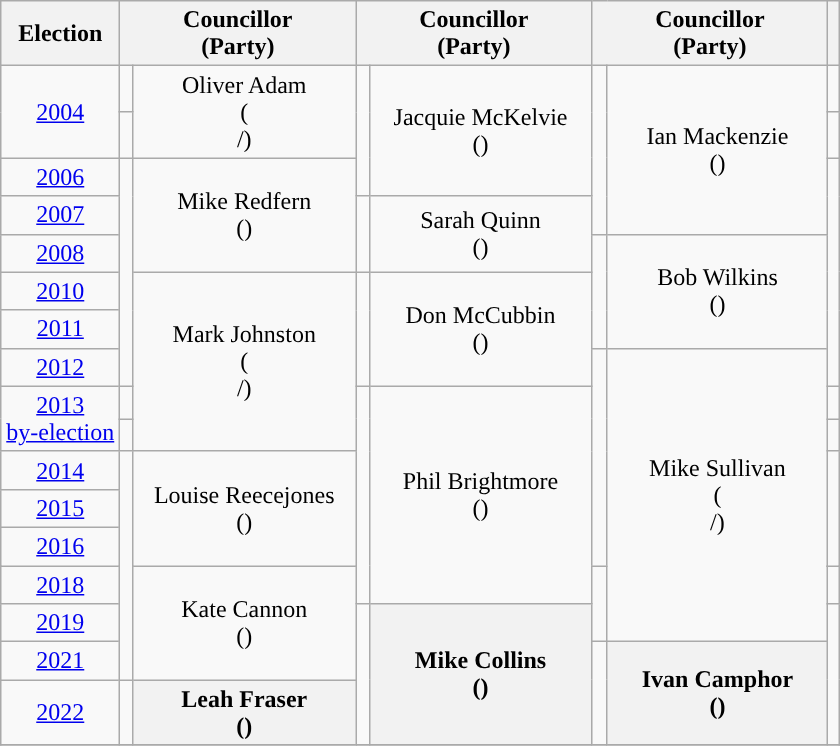<table class="wikitable" style="text-align:center">
<tr>
<th>Election</th>
<th scope="col" width="150" colspan = "2">Councillor<br> (Party)</th>
<th scope="col" width="150" colspan = "2">Councillor<br> (Party)</th>
<th scope="col" width="150" colspan = "2">Councillor<br> (Party)</th>
<th></th>
</tr>
<tr>
<td rowspan=2><a href='#'>2004</a></td>
<td style="background-color: "></td>
<td rowspan=2>Oliver Adam<br>(<a href='#'></a><br>/<a href='#'></a>)</td>
<td rowspan=3 style="background-color: "></td>
<td rowspan=3>Jacquie McKelvie<br>(<a href='#'></a>)</td>
<td rowspan=4 style="background-color: "></td>
<td rowspan=4>Ian Mackenzie<br>(<a href='#'></a>)</td>
<td></td>
</tr>
<tr>
<td style="background-color: "></td>
<td></td>
</tr>
<tr>
<td><a href='#'>2006</a></td>
<td rowspan=6 style="background-color: "></td>
<td rowspan=3>Mike Redfern<br>(<a href='#'></a>)</td>
<td align=center rowspan=6></td>
</tr>
<tr>
<td><a href='#'>2007</a></td>
<td rowspan=2 style="background-color: "></td>
<td rowspan=2>Sarah Quinn<br>(<a href='#'></a>)</td>
</tr>
<tr>
<td><a href='#'>2008</a></td>
<td rowspan=3 style="background-color: "></td>
<td rowspan=3>Bob Wilkins<br>(<a href='#'></a>)</td>
</tr>
<tr>
<td><a href='#'>2010</a></td>
<td rowspan=5>Mark Johnston<br>(<a href='#'></a><br>/<a href='#'></a>)</td>
<td rowspan=3 style="background-color: "></td>
<td rowspan=3>Don McCubbin<br>(<a href='#'></a>)</td>
</tr>
<tr>
<td><a href='#'>2011</a></td>
</tr>
<tr>
<td><a href='#'>2012</a></td>
<td rowspan=7 style="background-color: "></td>
<td rowspan=9>Mike Sullivan<br>(<a href='#'></a><br>/<a href='#'></a>)</td>
</tr>
<tr>
<td rowspan=2><a href='#'>2013<br>by-election</a></td>
<td style="background-color: "></td>
<td rowspan=7 style="background-color: "></td>
<td rowspan=7>Phil Brightmore<br>(<a href='#'></a>)</td>
<td align=center></td>
</tr>
<tr>
<td style="background-color: "></td>
<td align=center></td>
</tr>
<tr>
<td><a href='#'>2014</a></td>
<td rowspan=7 style="background-color: "></td>
<td rowspan=3>Louise Reecejones<br>(<a href='#'></a>)</td>
<td rowspan=3></td>
</tr>
<tr>
<td><a href='#'>2015</a></td>
</tr>
<tr>
<td><a href='#'>2016</a></td>
</tr>
<tr>
<td rowspan=2><a href='#'>2018</a></td>
<td rowspan=4>Kate Cannon<br>(<a href='#'></a>)</td>
<td rowspan=2></td>
</tr>
<tr>
<td rowspan=2 style="background-color: "></td>
</tr>
<tr>
<td><a href='#'>2019</a></td>
<td rowspan=3 style="background-color: "></td>
<th rowspan=3>Mike Collins<br>(<a href='#'></a>)</th>
<td rowspan=3 align=center></td>
</tr>
<tr>
<td><a href='#'>2021</a></td>
<td rowspan=2 style="background-color: "></td>
<th rowspan=2>Ivan Camphor<br>(<a href='#'></a>)</th>
</tr>
<tr>
<td><a href='#'>2022</a></td>
<td rowspan=1 style="background-color: "></td>
<th rowspan=1>Leah Fraser<br>(<a href='#'></a>)</th>
</tr>
<tr>
</tr>
</table>
